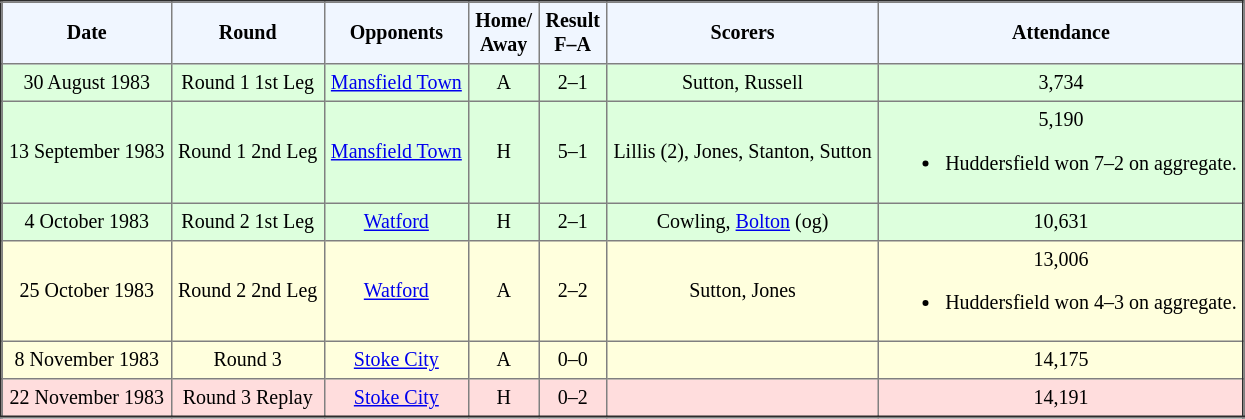<table border="2" cellpadding="4" style="border-collapse:collapse; text-align:center; font-size:smaller;">
<tr style="background:#f0f6ff;">
<th><strong>Date</strong></th>
<th><strong>Round</strong></th>
<th><strong>Opponents</strong></th>
<th><strong>Home/<br>Away</strong></th>
<th><strong>Result<br>F–A</strong></th>
<th><strong>Scorers</strong></th>
<th><strong>Attendance</strong></th>
</tr>
<tr bgcolor="#ddffdd">
<td>30 August 1983</td>
<td>Round 1 1st Leg</td>
<td><a href='#'>Mansfield Town</a></td>
<td>A</td>
<td>2–1</td>
<td>Sutton, Russell</td>
<td>3,734</td>
</tr>
<tr bgcolor="#ddffdd">
<td>13 September 1983</td>
<td>Round 1 2nd Leg</td>
<td><a href='#'>Mansfield Town</a></td>
<td>H</td>
<td>5–1</td>
<td>Lillis (2), Jones, Stanton, Sutton</td>
<td>5,190<br><ul><li>Huddersfield won 7–2 on aggregate.</li></ul></td>
</tr>
<tr bgcolor="#ddffdd">
<td>4 October 1983</td>
<td>Round 2 1st Leg</td>
<td><a href='#'>Watford</a></td>
<td>H</td>
<td>2–1</td>
<td>Cowling, <a href='#'>Bolton</a> (og)</td>
<td>10,631</td>
</tr>
<tr bgcolor="#ffffdd">
<td>25 October 1983</td>
<td>Round 2 2nd Leg</td>
<td><a href='#'>Watford</a></td>
<td>A</td>
<td>2–2</td>
<td>Sutton, Jones</td>
<td>13,006<br><ul><li>Huddersfield won 4–3 on aggregate.</li></ul></td>
</tr>
<tr bgcolor="#ffffdd">
<td>8 November 1983</td>
<td>Round 3</td>
<td><a href='#'>Stoke City</a></td>
<td>A</td>
<td>0–0</td>
<td></td>
<td>14,175</td>
</tr>
<tr bgcolor="#ffdddd">
<td>22 November 1983</td>
<td>Round 3 Replay</td>
<td><a href='#'>Stoke City</a></td>
<td>H</td>
<td>0–2</td>
<td></td>
<td>14,191</td>
</tr>
</table>
